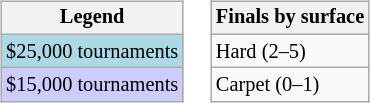<table>
<tr valign=top>
<td><br><table class=wikitable style="font-size:85%">
<tr>
<th>Legend</th>
</tr>
<tr style="background:lightblue;">
<td>$25,000 tournaments</td>
</tr>
<tr style="background:#ccccff;">
<td>$15,000 tournaments</td>
</tr>
</table>
</td>
<td><br><table class=wikitable style="font-size:85%">
<tr>
<th>Finals by surface</th>
</tr>
<tr>
<td>Hard (2–5)</td>
</tr>
<tr>
<td>Carpet (0–1)</td>
</tr>
</table>
</td>
</tr>
</table>
